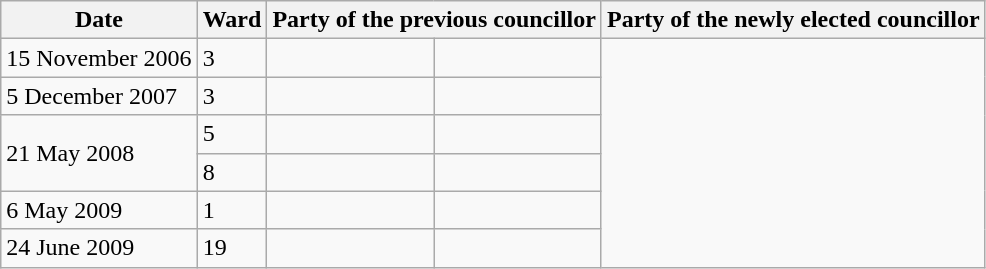<table class="wikitable">
<tr>
<th>Date</th>
<th>Ward</th>
<th colspan=2>Party of the previous councillor</th>
<th colspan=2>Party of the newly elected councillor</th>
</tr>
<tr>
<td>15 November 2006</td>
<td>3</td>
<td></td>
<td></td>
</tr>
<tr>
<td>5 December 2007</td>
<td>3</td>
<td></td>
<td></td>
</tr>
<tr>
<td rowspan=2>21 May 2008</td>
<td>5</td>
<td></td>
<td></td>
</tr>
<tr>
<td>8</td>
<td></td>
<td></td>
</tr>
<tr>
<td>6 May 2009</td>
<td>1</td>
<td></td>
<td></td>
</tr>
<tr>
<td>24 June 2009</td>
<td>19</td>
<td></td>
<td></td>
</tr>
</table>
